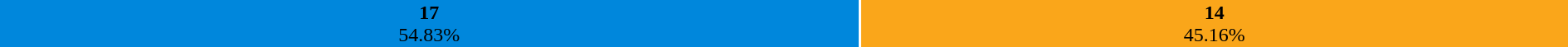<table style="width:100%; text-align:center;">
<tr>
<td style="background:#0087DC; width:54.83%;"><strong>17</strong><br>54.83%</td>
<td style="background:#FAA61A ; width:45.17%;"><strong>14</strong><br>45.16%</td>
</tr>
<tr>
<td></td>
<td></td>
</tr>
</table>
